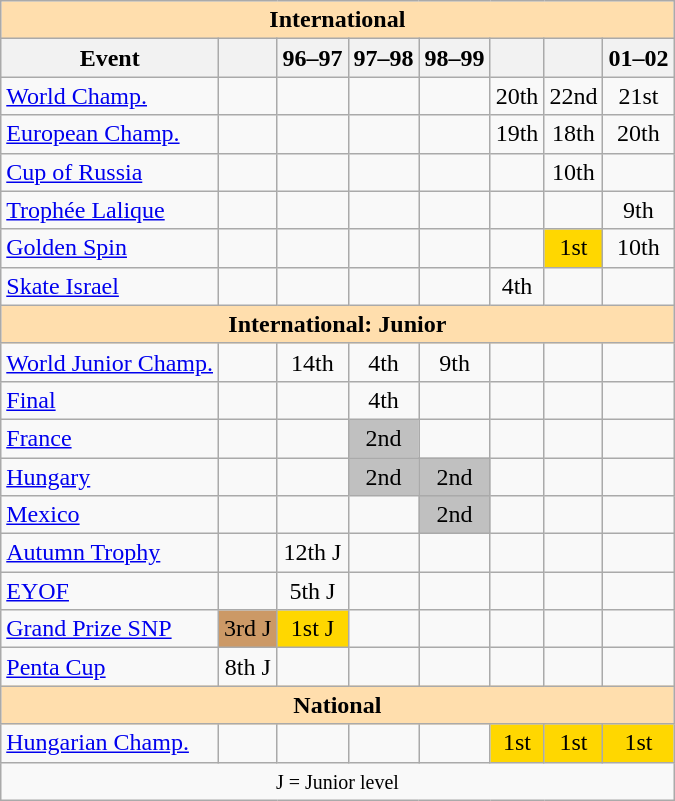<table class="wikitable" style="text-align:center">
<tr>
<th style="background-color: #ffdead; " colspan=8 align=center>International</th>
</tr>
<tr>
<th>Event</th>
<th></th>
<th>96–97</th>
<th>97–98</th>
<th>98–99</th>
<th></th>
<th></th>
<th>01–02</th>
</tr>
<tr>
<td align=left><a href='#'>World Champ.</a></td>
<td></td>
<td></td>
<td></td>
<td></td>
<td>20th</td>
<td>22nd</td>
<td>21st</td>
</tr>
<tr>
<td align=left><a href='#'>European Champ.</a></td>
<td></td>
<td></td>
<td></td>
<td></td>
<td>19th</td>
<td>18th</td>
<td>20th</td>
</tr>
<tr>
<td align=left> <a href='#'>Cup of Russia</a></td>
<td></td>
<td></td>
<td></td>
<td></td>
<td></td>
<td>10th</td>
<td></td>
</tr>
<tr>
<td align=left> <a href='#'>Trophée Lalique</a></td>
<td></td>
<td></td>
<td></td>
<td></td>
<td></td>
<td></td>
<td>9th</td>
</tr>
<tr>
<td align=left><a href='#'>Golden Spin</a></td>
<td></td>
<td></td>
<td></td>
<td></td>
<td></td>
<td bgcolor=gold>1st</td>
<td>10th</td>
</tr>
<tr>
<td align=left><a href='#'>Skate Israel</a></td>
<td></td>
<td></td>
<td></td>
<td></td>
<td>4th</td>
<td></td>
<td></td>
</tr>
<tr>
<th style="background-color: #ffdead; " colspan=8 align=center>International: Junior</th>
</tr>
<tr>
<td align=left><a href='#'>World Junior Champ.</a></td>
<td></td>
<td>14th</td>
<td>4th</td>
<td>9th</td>
<td></td>
<td></td>
<td></td>
</tr>
<tr>
<td align=left> <a href='#'>Final</a></td>
<td></td>
<td></td>
<td>4th</td>
<td></td>
<td></td>
<td></td>
<td></td>
</tr>
<tr>
<td align=left> <a href='#'>France</a></td>
<td></td>
<td></td>
<td bgcolor=silver>2nd</td>
<td></td>
<td></td>
<td></td>
<td></td>
</tr>
<tr>
<td align=left> <a href='#'>Hungary</a></td>
<td></td>
<td></td>
<td bgcolor=silver>2nd</td>
<td bgcolor=silver>2nd</td>
<td></td>
<td></td>
<td></td>
</tr>
<tr>
<td align=left> <a href='#'>Mexico</a></td>
<td></td>
<td></td>
<td></td>
<td bgcolor=silver>2nd</td>
<td></td>
<td></td>
<td></td>
</tr>
<tr>
<td align=left><a href='#'>Autumn Trophy</a></td>
<td></td>
<td>12th J</td>
<td></td>
<td></td>
<td></td>
<td></td>
<td></td>
</tr>
<tr>
<td align=left><a href='#'>EYOF</a></td>
<td></td>
<td>5th J</td>
<td></td>
<td></td>
<td></td>
<td></td>
<td></td>
</tr>
<tr>
<td align=left><a href='#'>Grand Prize SNP</a></td>
<td bgcolor=cc9966>3rd J</td>
<td bgcolor=gold>1st J</td>
<td></td>
<td></td>
<td></td>
<td></td>
<td></td>
</tr>
<tr>
<td align=left><a href='#'>Penta Cup</a></td>
<td>8th J</td>
<td></td>
<td></td>
<td></td>
<td></td>
<td></td>
<td></td>
</tr>
<tr>
<th style="background-color: #ffdead; " colspan=8 align=center>National</th>
</tr>
<tr>
<td align=left><a href='#'>Hungarian Champ.</a></td>
<td></td>
<td></td>
<td></td>
<td></td>
<td bgcolor=gold>1st</td>
<td bgcolor=gold>1st</td>
<td bgcolor=gold>1st</td>
</tr>
<tr>
<td colspan=8 align=center><small> J = Junior level </small></td>
</tr>
</table>
